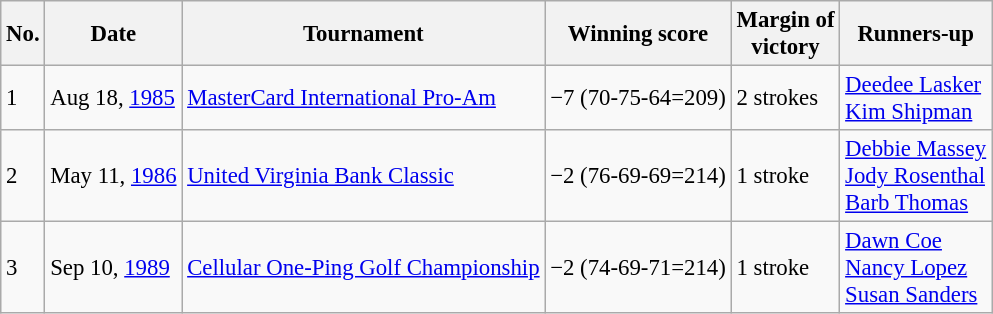<table class="wikitable" style="font-size:95%;">
<tr>
<th>No.</th>
<th>Date</th>
<th>Tournament</th>
<th>Winning score</th>
<th>Margin of<br>victory</th>
<th>Runners-up</th>
</tr>
<tr>
<td>1</td>
<td>Aug 18, <a href='#'>1985</a></td>
<td><a href='#'>MasterCard International Pro-Am</a></td>
<td>−7 (70-75-64=209)</td>
<td>2 strokes</td>
<td> <a href='#'>Deedee Lasker</a><br> <a href='#'>Kim Shipman</a></td>
</tr>
<tr>
<td>2</td>
<td>May 11, <a href='#'>1986</a></td>
<td><a href='#'>United Virginia Bank Classic</a></td>
<td>−2 (76-69-69=214)</td>
<td>1 stroke</td>
<td> <a href='#'>Debbie Massey</a><br> <a href='#'>Jody Rosenthal</a><br> <a href='#'>Barb Thomas</a></td>
</tr>
<tr>
<td>3</td>
<td>Sep 10, <a href='#'>1989</a></td>
<td><a href='#'>Cellular One-Ping Golf Championship</a></td>
<td>−2 (74-69-71=214)</td>
<td>1 stroke</td>
<td> <a href='#'>Dawn Coe</a><br> <a href='#'>Nancy Lopez</a><br> <a href='#'>Susan Sanders</a></td>
</tr>
</table>
